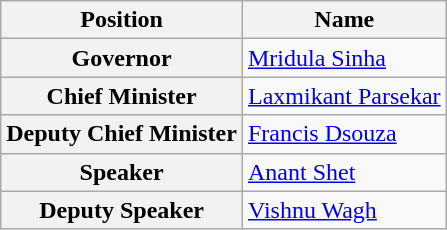<table class="wikitable">
<tr>
<th>Position</th>
<th>Name</th>
</tr>
<tr>
<th>Governor</th>
<td><a href='#'>Mridula Sinha</a></td>
</tr>
<tr>
<th>Chief Minister</th>
<td><a href='#'>Laxmikant Parsekar</a></td>
</tr>
<tr>
<th>Deputy Chief Minister</th>
<td><a href='#'>Francis Dsouza</a></td>
</tr>
<tr>
<th>Speaker</th>
<td><a href='#'>Anant Shet</a></td>
</tr>
<tr>
<th>Deputy Speaker</th>
<td><a href='#'>Vishnu Wagh</a></td>
</tr>
</table>
